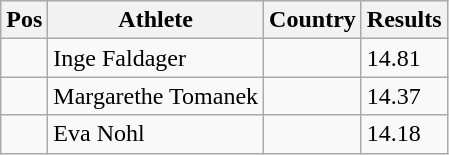<table class="wikitable">
<tr>
<th>Pos</th>
<th>Athlete</th>
<th>Country</th>
<th>Results</th>
</tr>
<tr>
<td align="center"></td>
<td>Inge Faldager</td>
<td></td>
<td>14.81</td>
</tr>
<tr>
<td align="center"></td>
<td>Margarethe Tomanek</td>
<td></td>
<td>14.37</td>
</tr>
<tr>
<td align="center"></td>
<td>Eva Nohl</td>
<td></td>
<td>14.18</td>
</tr>
</table>
